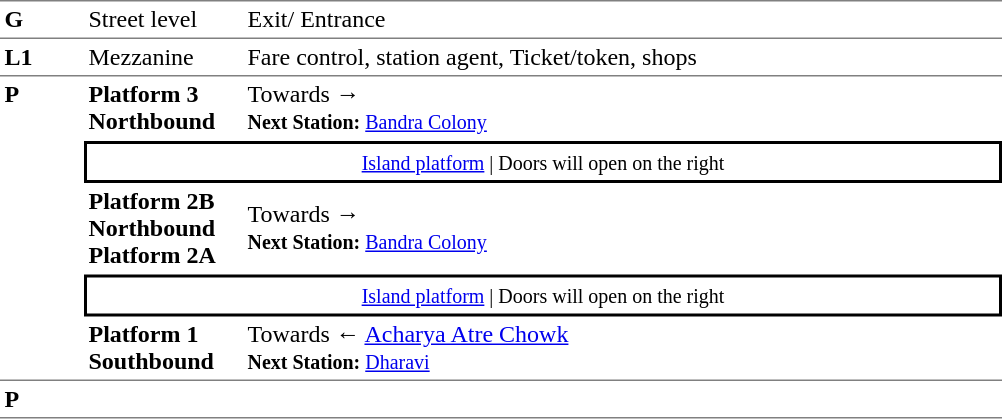<table table border=0 cellspacing=0 cellpadding=3>
<tr>
<td style="border-top:solid 1px gray;border-bottom:solid 1px gray;" width=30 valign=top><strong>G</strong></td>
<td style="border-top:solid 1px gray;border-bottom:solid 1px gray;" width=85 valign=top>Street level</td>
<td style="border-top:solid 1px gray;border-bottom:solid 1px gray;" width=500 valign=top>Exit/ Entrance</td>
</tr>
<tr>
<td style="border-bottom:solid 1px gray;"><strong>L1</strong></td>
<td style="border-bottom:solid 1px gray;">Mezzanine</td>
<td style="border-bottom:solid 1px gray;">Fare control, station agent, Ticket/token, shops</td>
</tr>
<tr>
<td style="border-bottom:solid 1px gray;" width=30 rowspan=5 valign=top><strong>P</strong></td>
<td style="border-bottom:solid 1px white;" width=85><span><strong>Platform 3</strong><br><strong>Northbound</strong></span></td>
<td style="border-bottom:solid 1px white;" width=500>Towards → <br><small><strong>Next Station:</strong> <a href='#'>Bandra Colony</a></small></td>
</tr>
<tr>
<td style="border-top:solid 2px black;border-right:solid 2px black;border-left:solid 2px black;border-bottom:solid 2px black;text-align:center;" colspan=2><small><a href='#'>Island platform</a> | Doors will open on the right </small></td>
</tr>
<tr>
<td style="border-bottom:solid 1px white;" width=85><span><strong>Platform 2B</strong><br><strong>Northbound</strong><br><strong>Platform 2A</strong></span></td>
<td style="border-bottom:solid 1px white;" width="500">Towards → <br><small><strong>Next Station:</strong> <a href='#'>Bandra Colony</a></small></td>
</tr>
<tr>
<td style="border-top:solid 2px black;border-right:solid 2px black;border-left:solid 2px black;border-bottom:solid 2px black;text-align:center;" colspan=2><small><a href='#'>Island platform</a> | Doors will open on the right </small></td>
</tr>
<tr>
<td style="border-bottom:solid 1px gray;" width=85><span><strong>Platform 1</strong><br><strong>Southbound</strong></span></td>
<td style="border-bottom:solid 1px gray;" width="500">Towards ← <a href='#'>Acharya Atre Chowk</a><br><small><strong>Next Station:</strong> <a href='#'>Dharavi</a></small></td>
</tr>
<tr>
<td style="border-bottom:solid 1px gray;" width=50 rowspan=2 valign=top><strong>P</strong></td>
<td style="border-bottom:solid 1px gray;" width=100></td>
<td style="border-bottom:solid 1px gray;" width=500></td>
</tr>
</table>
